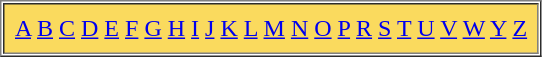<table border=1 cellpadding=7 cellspacing=1>
<tr>
<td bgcolor=#FADA5E><a href='#'>A</a> <a href='#'>B</a> <a href='#'>C</a> <a href='#'>D</a> <a href='#'>E</a> <a href='#'>F</a> <a href='#'>G</a> <a href='#'>H</a> <a href='#'>I</a> <a href='#'>J</a> <a href='#'>K</a> <a href='#'>L</a> <a href='#'>M</a> <a href='#'>N</a> <a href='#'>O</a> <a href='#'>P</a> <a href='#'>R</a> <a href='#'>S</a> <a href='#'>T</a> <a href='#'>U</a> <a href='#'>V</a> <a href='#'>W</a> <a href='#'>Y</a> <a href='#'>Z</a></td>
</tr>
</table>
